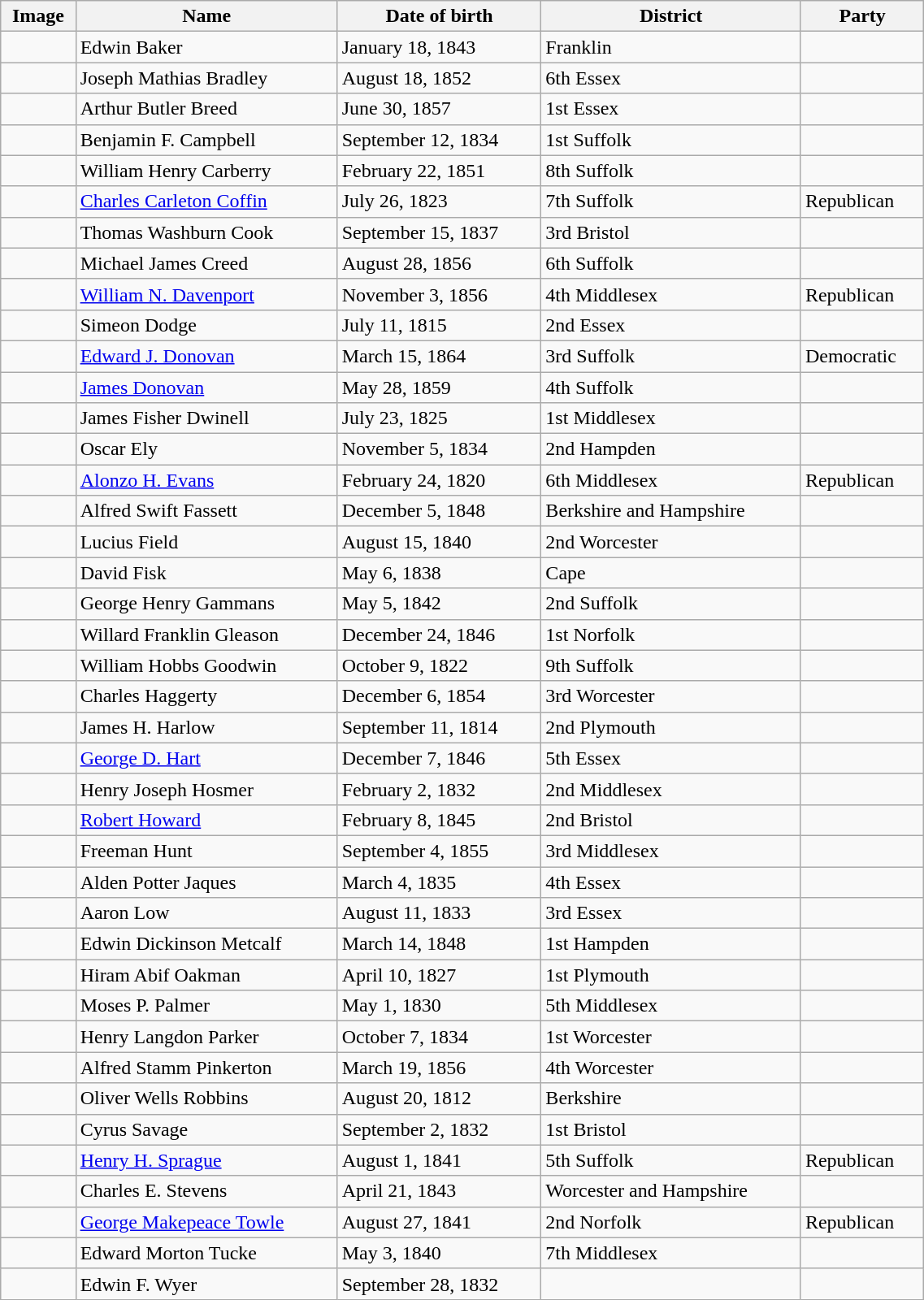<table class='wikitable sortable' style="width:60%">
<tr>
<th>Image</th>
<th>Name </th>
<th data-sort-type=date>Date of birth </th>
<th>District</th>
<th>Party</th>
</tr>
<tr>
<td></td>
<td>Edwin Baker</td>
<td>January 18, 1843</td>
<td>Franklin</td>
<td></td>
</tr>
<tr>
<td></td>
<td>Joseph Mathias Bradley</td>
<td>August 18, 1852</td>
<td>6th Essex</td>
<td></td>
</tr>
<tr>
<td></td>
<td>Arthur Butler Breed</td>
<td>June 30, 1857</td>
<td>1st Essex</td>
<td></td>
</tr>
<tr>
<td></td>
<td>Benjamin F. Campbell</td>
<td>September 12, 1834</td>
<td>1st Suffolk</td>
<td></td>
</tr>
<tr>
<td></td>
<td>William Henry Carberry</td>
<td>February 22, 1851</td>
<td>8th Suffolk</td>
<td></td>
</tr>
<tr>
<td></td>
<td><a href='#'>Charles Carleton Coffin</a></td>
<td>July 26, 1823</td>
<td>7th Suffolk</td>
<td>Republican</td>
</tr>
<tr>
<td></td>
<td>Thomas Washburn Cook</td>
<td>September 15, 1837</td>
<td>3rd Bristol</td>
<td></td>
</tr>
<tr>
<td></td>
<td>Michael James Creed</td>
<td>August 28, 1856</td>
<td>6th Suffolk</td>
<td></td>
</tr>
<tr>
<td></td>
<td><a href='#'>William N. Davenport</a></td>
<td>November 3, 1856</td>
<td>4th Middlesex</td>
<td>Republican</td>
</tr>
<tr>
<td></td>
<td>Simeon Dodge</td>
<td>July 11, 1815</td>
<td>2nd Essex</td>
<td></td>
</tr>
<tr>
<td></td>
<td><a href='#'>Edward J. Donovan</a></td>
<td>March 15, 1864</td>
<td>3rd Suffolk</td>
<td>Democratic</td>
</tr>
<tr>
<td></td>
<td><a href='#'>James Donovan</a></td>
<td>May 28, 1859</td>
<td>4th Suffolk</td>
<td></td>
</tr>
<tr>
<td></td>
<td>James Fisher Dwinell</td>
<td>July 23, 1825</td>
<td>1st Middlesex</td>
<td></td>
</tr>
<tr>
<td></td>
<td>Oscar Ely</td>
<td>November 5, 1834</td>
<td>2nd Hampden</td>
<td></td>
</tr>
<tr>
<td></td>
<td><a href='#'>Alonzo H. Evans</a></td>
<td>February 24, 1820</td>
<td>6th Middlesex</td>
<td>Republican</td>
</tr>
<tr>
<td></td>
<td>Alfred Swift Fassett</td>
<td>December 5, 1848</td>
<td>Berkshire and Hampshire</td>
<td></td>
</tr>
<tr>
<td></td>
<td>Lucius Field</td>
<td>August 15, 1840</td>
<td>2nd Worcester</td>
<td></td>
</tr>
<tr>
<td></td>
<td>David Fisk</td>
<td>May 6, 1838</td>
<td>Cape</td>
<td></td>
</tr>
<tr>
<td></td>
<td>George Henry Gammans</td>
<td>May 5, 1842</td>
<td>2nd Suffolk</td>
<td></td>
</tr>
<tr>
<td></td>
<td>Willard Franklin Gleason</td>
<td>December 24, 1846</td>
<td>1st Norfolk</td>
<td></td>
</tr>
<tr>
<td></td>
<td>William Hobbs Goodwin</td>
<td>October 9, 1822</td>
<td>9th Suffolk</td>
<td></td>
</tr>
<tr>
<td></td>
<td>Charles Haggerty</td>
<td>December 6, 1854</td>
<td>3rd Worcester</td>
<td></td>
</tr>
<tr>
<td></td>
<td>James H. Harlow</td>
<td>September 11, 1814</td>
<td>2nd Plymouth</td>
<td></td>
</tr>
<tr>
<td></td>
<td><a href='#'>George D. Hart</a></td>
<td>December 7, 1846</td>
<td>5th Essex</td>
<td></td>
</tr>
<tr>
<td></td>
<td>Henry Joseph Hosmer</td>
<td>February 2, 1832</td>
<td>2nd Middlesex</td>
<td></td>
</tr>
<tr>
<td></td>
<td><a href='#'>Robert Howard</a></td>
<td>February 8, 1845</td>
<td>2nd Bristol</td>
<td></td>
</tr>
<tr>
<td></td>
<td>Freeman Hunt</td>
<td>September 4, 1855</td>
<td>3rd Middlesex</td>
<td></td>
</tr>
<tr>
<td></td>
<td>Alden Potter Jaques</td>
<td>March 4, 1835</td>
<td>4th Essex</td>
<td></td>
</tr>
<tr>
<td></td>
<td>Aaron Low</td>
<td>August 11, 1833</td>
<td>3rd Essex</td>
<td></td>
</tr>
<tr>
<td></td>
<td>Edwin Dickinson Metcalf</td>
<td>March 14, 1848</td>
<td>1st Hampden</td>
<td></td>
</tr>
<tr>
<td></td>
<td>Hiram Abif Oakman</td>
<td>April 10, 1827</td>
<td>1st Plymouth</td>
<td></td>
</tr>
<tr>
<td></td>
<td>Moses P. Palmer</td>
<td>May 1, 1830</td>
<td>5th Middlesex</td>
<td></td>
</tr>
<tr>
<td></td>
<td>Henry Langdon Parker</td>
<td>October 7, 1834</td>
<td>1st Worcester</td>
<td></td>
</tr>
<tr>
<td></td>
<td>Alfred Stamm Pinkerton</td>
<td>March 19, 1856</td>
<td>4th Worcester</td>
<td></td>
</tr>
<tr>
<td></td>
<td>Oliver Wells Robbins</td>
<td>August 20, 1812</td>
<td>Berkshire</td>
<td></td>
</tr>
<tr>
<td></td>
<td>Cyrus Savage</td>
<td>September 2, 1832</td>
<td>1st Bristol</td>
<td></td>
</tr>
<tr>
<td></td>
<td><a href='#'>Henry H. Sprague</a></td>
<td>August 1, 1841</td>
<td>5th Suffolk</td>
<td>Republican</td>
</tr>
<tr>
<td></td>
<td>Charles E. Stevens</td>
<td>April 21, 1843</td>
<td>Worcester and Hampshire</td>
<td></td>
</tr>
<tr>
<td></td>
<td><a href='#'>George Makepeace Towle</a></td>
<td>August 27, 1841</td>
<td>2nd Norfolk</td>
<td>Republican</td>
</tr>
<tr>
<td></td>
<td>Edward Morton Tucke</td>
<td>May 3, 1840</td>
<td>7th Middlesex</td>
<td></td>
</tr>
<tr>
<td></td>
<td>Edwin F. Wyer</td>
<td>September 28, 1832</td>
<td></td>
<td></td>
</tr>
</table>
